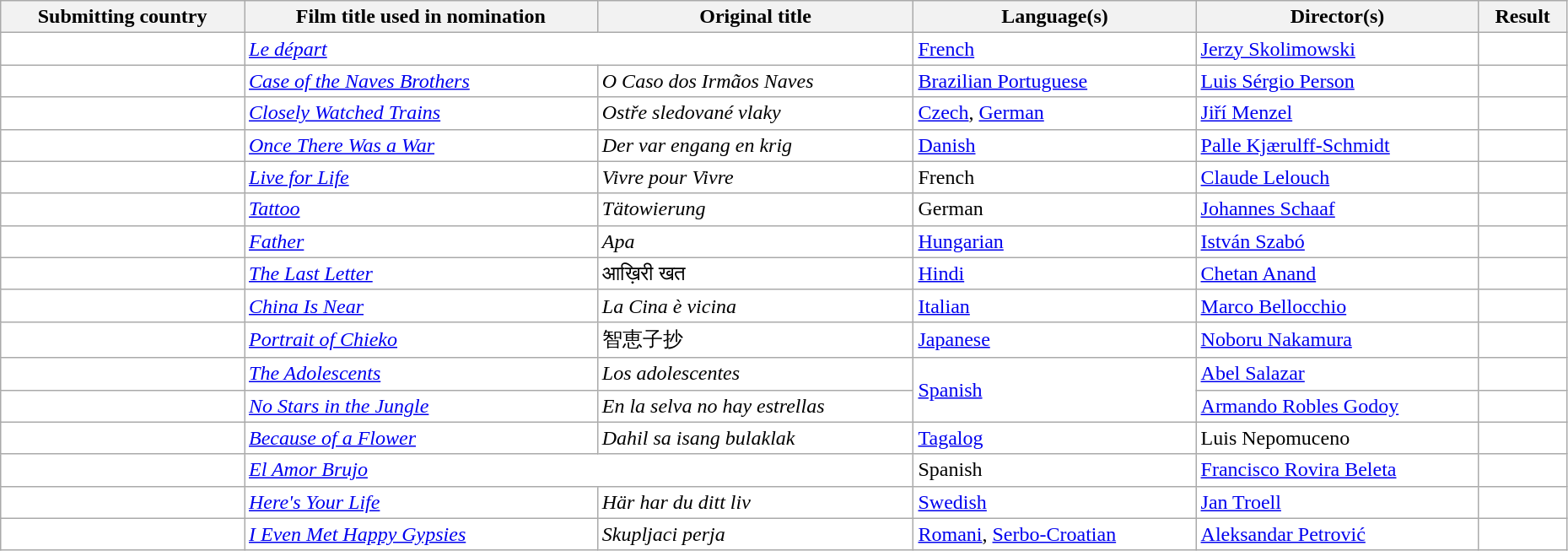<table class="wikitable sortable" width="98%" style="background:#ffffff;">
<tr>
<th>Submitting country</th>
<th>Film title used in nomination</th>
<th>Original title</th>
<th>Language(s)</th>
<th>Director(s)</th>
<th>Result</th>
</tr>
<tr>
<td></td>
<td colspan="2"><em><a href='#'>Le départ</a></em></td>
<td><a href='#'>French</a></td>
<td><a href='#'>Jerzy Skolimowski</a></td>
<td></td>
</tr>
<tr>
<td></td>
<td><em><a href='#'>Case of the Naves Brothers</a></em></td>
<td><em>O Caso dos Irmãos Naves</em></td>
<td><a href='#'>Brazilian Portuguese</a></td>
<td><a href='#'>Luis Sérgio Person</a></td>
<td></td>
</tr>
<tr>
<td></td>
<td><em><a href='#'>Closely Watched Trains</a></em></td>
<td><em>Ostře sledované vlaky</em></td>
<td><a href='#'>Czech</a>, <a href='#'>German</a></td>
<td><a href='#'>Jiří Menzel</a></td>
<td></td>
</tr>
<tr>
<td></td>
<td><em><a href='#'>Once There Was a War</a></em></td>
<td><em>Der var engang en krig</em></td>
<td><a href='#'>Danish</a></td>
<td><a href='#'>Palle Kjærulff-Schmidt</a></td>
<td></td>
</tr>
<tr>
<td></td>
<td><em><a href='#'>Live for Life</a></em></td>
<td><em>Vivre pour Vivre</em></td>
<td>French</td>
<td><a href='#'>Claude Lelouch</a></td>
<td></td>
</tr>
<tr>
<td></td>
<td><em><a href='#'>Tattoo</a></em></td>
<td><em>Tätowierung</em></td>
<td>German</td>
<td><a href='#'>Johannes Schaaf</a></td>
<td></td>
</tr>
<tr>
<td></td>
<td><em><a href='#'>Father</a></em></td>
<td><em>Apa</em></td>
<td><a href='#'>Hungarian</a></td>
<td><a href='#'>István Szabó</a></td>
<td></td>
</tr>
<tr>
<td></td>
<td><em><a href='#'>The Last Letter</a></em></td>
<td>आख़िरी खत</td>
<td><a href='#'>Hindi</a></td>
<td><a href='#'>Chetan Anand</a></td>
<td></td>
</tr>
<tr>
<td></td>
<td><em><a href='#'>China Is Near</a></em></td>
<td><em>La Cina è vicina</em></td>
<td><a href='#'>Italian</a></td>
<td><a href='#'>Marco Bellocchio</a></td>
<td></td>
</tr>
<tr>
<td></td>
<td><em><a href='#'>Portrait of Chieko</a></em></td>
<td>智恵子抄</td>
<td><a href='#'>Japanese</a></td>
<td><a href='#'>Noboru Nakamura</a></td>
<td></td>
</tr>
<tr>
<td></td>
<td><em><a href='#'>The Adolescents</a></em></td>
<td><em>Los adolescentes</em></td>
<td rowspan="2"><a href='#'>Spanish</a></td>
<td><a href='#'>Abel Salazar</a></td>
<td></td>
</tr>
<tr>
<td></td>
<td><em><a href='#'>No Stars in the Jungle</a></em></td>
<td><em>En la selva no hay estrellas</em></td>
<td><a href='#'>Armando Robles Godoy</a></td>
<td></td>
</tr>
<tr>
<td></td>
<td><em><a href='#'>Because of a Flower</a></em></td>
<td><em>Dahil sa isang bulaklak</em></td>
<td><a href='#'>Tagalog</a></td>
<td>Luis Nepomuceno</td>
<td></td>
</tr>
<tr>
<td></td>
<td colspan="2"><em><a href='#'>El Amor Brujo</a></em></td>
<td>Spanish</td>
<td><a href='#'>Francisco Rovira Beleta</a></td>
<td></td>
</tr>
<tr>
<td></td>
<td><em><a href='#'>Here's Your Life</a></em></td>
<td><em>Här har du ditt liv</em></td>
<td><a href='#'>Swedish</a></td>
<td><a href='#'>Jan Troell</a></td>
<td></td>
</tr>
<tr>
<td></td>
<td><em><a href='#'>I Even Met Happy Gypsies</a></em></td>
<td><em>Skupljaci perja</em></td>
<td><a href='#'>Romani</a>, <a href='#'>Serbo-Croatian</a></td>
<td><a href='#'>Aleksandar Petrović</a></td>
<td></td>
</tr>
</table>
